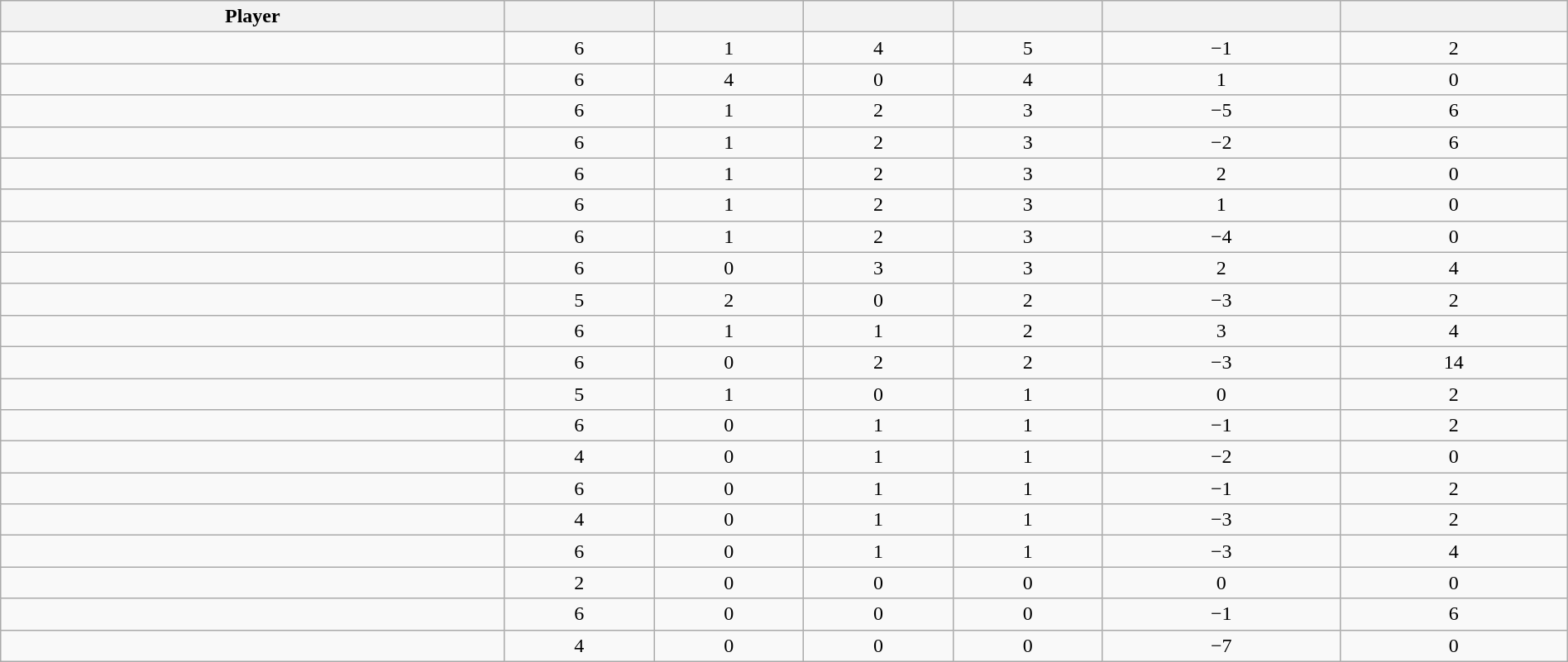<table class="wikitable sortable" style="width:100%;">
<tr align=center>
<th>Player</th>
<th></th>
<th></th>
<th></th>
<th></th>
<th data-sort-type="number"></th>
<th></th>
</tr>
<tr align=center>
<td></td>
<td>6</td>
<td>1</td>
<td>4</td>
<td>5</td>
<td>−1</td>
<td>2</td>
</tr>
<tr align=center>
<td></td>
<td>6</td>
<td>4</td>
<td>0</td>
<td>4</td>
<td>1</td>
<td>0</td>
</tr>
<tr align=center>
<td></td>
<td>6</td>
<td>1</td>
<td>2</td>
<td>3</td>
<td>−5</td>
<td>6</td>
</tr>
<tr align=center>
<td></td>
<td>6</td>
<td>1</td>
<td>2</td>
<td>3</td>
<td>−2</td>
<td>6</td>
</tr>
<tr align=center>
<td></td>
<td>6</td>
<td>1</td>
<td>2</td>
<td>3</td>
<td>2</td>
<td>0</td>
</tr>
<tr align=center>
<td></td>
<td>6</td>
<td>1</td>
<td>2</td>
<td>3</td>
<td>1</td>
<td>0</td>
</tr>
<tr align=center>
<td></td>
<td>6</td>
<td>1</td>
<td>2</td>
<td>3</td>
<td>−4</td>
<td>0</td>
</tr>
<tr align=center>
<td></td>
<td>6</td>
<td>0</td>
<td>3</td>
<td>3</td>
<td>2</td>
<td>4</td>
</tr>
<tr align=center>
<td></td>
<td>5</td>
<td>2</td>
<td>0</td>
<td>2</td>
<td>−3</td>
<td>2</td>
</tr>
<tr align=center>
<td></td>
<td>6</td>
<td>1</td>
<td>1</td>
<td>2</td>
<td>3</td>
<td>4</td>
</tr>
<tr align=center>
<td></td>
<td>6</td>
<td>0</td>
<td>2</td>
<td>2</td>
<td>−3</td>
<td>14</td>
</tr>
<tr align=center>
<td></td>
<td>5</td>
<td>1</td>
<td>0</td>
<td>1</td>
<td>0</td>
<td>2</td>
</tr>
<tr align=center>
<td></td>
<td>6</td>
<td>0</td>
<td>1</td>
<td>1</td>
<td>−1</td>
<td>2</td>
</tr>
<tr align=center>
<td></td>
<td>4</td>
<td>0</td>
<td>1</td>
<td>1</td>
<td>−2</td>
<td>0</td>
</tr>
<tr align=center>
<td></td>
<td>6</td>
<td>0</td>
<td>1</td>
<td>1</td>
<td>−1</td>
<td>2</td>
</tr>
<tr align=center>
<td></td>
<td>4</td>
<td>0</td>
<td>1</td>
<td>1</td>
<td>−3</td>
<td>2</td>
</tr>
<tr align=center>
<td></td>
<td>6</td>
<td>0</td>
<td>1</td>
<td>1</td>
<td>−3</td>
<td>4</td>
</tr>
<tr align=center>
<td></td>
<td>2</td>
<td>0</td>
<td>0</td>
<td>0</td>
<td>0</td>
<td>0</td>
</tr>
<tr align=center>
<td></td>
<td>6</td>
<td>0</td>
<td>0</td>
<td>0</td>
<td>−1</td>
<td>6</td>
</tr>
<tr align=center>
<td></td>
<td>4</td>
<td>0</td>
<td>0</td>
<td>0</td>
<td>−7</td>
<td>0</td>
</tr>
</table>
